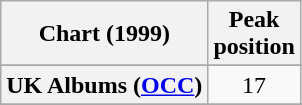<table class="wikitable sortable plainrowheaders">
<tr>
<th>Chart (1999)</th>
<th>Peak<br>position</th>
</tr>
<tr>
</tr>
<tr>
</tr>
<tr>
<th scope="row">UK Albums (<a href='#'>OCC</a>)</th>
<td align="center">17</td>
</tr>
<tr>
</tr>
<tr>
</tr>
</table>
